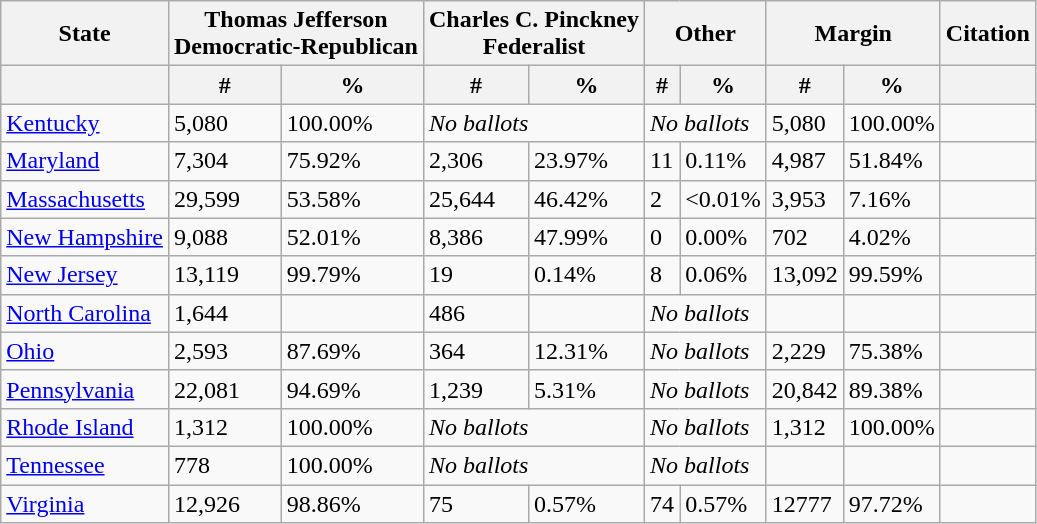<table class="wikitable sortable">
<tr>
<th>State</th>
<th colspan="2">Thomas Jefferson<br>Democratic-Republican</th>
<th colspan="2">Charles C. Pinckney<br>Federalist</th>
<th colspan="2">Other</th>
<th colspan="2">Margin</th>
<th>Citation</th>
</tr>
<tr>
<th></th>
<th>#</th>
<th>%</th>
<th>#</th>
<th>%</th>
<th>#</th>
<th>%</th>
<th>#</th>
<th>%</th>
<th></th>
</tr>
<tr>
<td><a href='#'>Kentucky</a></td>
<td>5,080</td>
<td>100.00%</td>
<td colspan="2"><em>No ballots</em></td>
<td colspan="2"><em>No ballots</em></td>
<td>5,080</td>
<td>100.00%</td>
<td></td>
</tr>
<tr>
<td><a href='#'>Maryland</a></td>
<td>7,304</td>
<td>75.92%</td>
<td>2,306</td>
<td>23.97%</td>
<td>11</td>
<td>0.11%</td>
<td>4,987</td>
<td>51.84%</td>
<td></td>
</tr>
<tr>
<td><a href='#'>Massachusetts</a></td>
<td>29,599</td>
<td>53.58%</td>
<td>25,644</td>
<td>46.42%</td>
<td>2</td>
<td><0.01%</td>
<td>3,953</td>
<td>7.16%</td>
<td></td>
</tr>
<tr>
<td><a href='#'>New Hampshire</a></td>
<td>9,088</td>
<td>52.01%</td>
<td>8,386</td>
<td>47.99%</td>
<td>0</td>
<td>0.00%</td>
<td>702</td>
<td>4.02%</td>
<td></td>
</tr>
<tr>
<td><a href='#'>New Jersey</a></td>
<td>13,119</td>
<td>99.79%</td>
<td>19</td>
<td>0.14%</td>
<td>8</td>
<td>0.06%</td>
<td>13,092</td>
<td>99.59%</td>
<td></td>
</tr>
<tr>
<td><a href='#'>North Carolina</a></td>
<td>1,644</td>
<td></td>
<td>486</td>
<td></td>
<td colspan="2"><em>No ballots</em></td>
<td></td>
<td></td>
<td></td>
</tr>
<tr>
<td><a href='#'>Ohio</a></td>
<td>2,593</td>
<td>87.69%</td>
<td>364</td>
<td>12.31%</td>
<td colspan="2"><em>No ballots</em></td>
<td>2,229</td>
<td>75.38%</td>
<td></td>
</tr>
<tr>
<td><a href='#'>Pennsylvania</a></td>
<td>22,081</td>
<td>94.69%</td>
<td>1,239</td>
<td>5.31%</td>
<td colspan="2"><em>No ballots</em></td>
<td>20,842</td>
<td>89.38%</td>
<td></td>
</tr>
<tr>
<td><a href='#'>Rhode Island</a></td>
<td>1,312</td>
<td>100.00%</td>
<td colspan="2"><em>No ballots</em></td>
<td colspan="2"><em>No ballots</em></td>
<td>1,312</td>
<td>100.00%</td>
<td></td>
</tr>
<tr>
<td><a href='#'>Tennessee</a></td>
<td>778</td>
<td>100.00%</td>
<td colspan="2"><em>No ballots</em></td>
<td colspan="2"><em>No ballots</em></td>
<td></td>
<td></td>
<td></td>
</tr>
<tr>
<td><a href='#'>Virginia</a></td>
<td>12,926</td>
<td>98.86%</td>
<td>75</td>
<td>0.57%</td>
<td>74</td>
<td>0.57%</td>
<td>12777</td>
<td>97.72%</td>
<td></td>
</tr>
</table>
